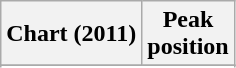<table class="wikitable sortable plainrowheaders" style="text-align:center">
<tr>
<th scope="col">Chart (2011)</th>
<th scope="col">Peak<br>position</th>
</tr>
<tr>
</tr>
<tr>
</tr>
</table>
